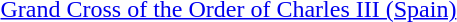<table>
<tr>
<td rowspan=2 style="width:60px; vertical-align:top;"></td>
<td><a href='#'>Grand Cross of the Order of Charles III (Spain)</a></td>
</tr>
<tr>
<td></td>
</tr>
</table>
